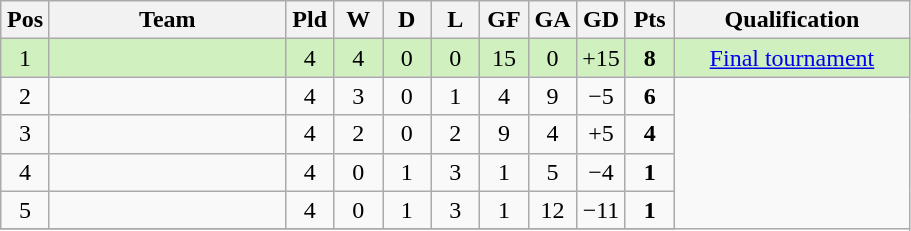<table class="wikitable" border="1" style="text-align: center;">
<tr>
<th width="25"><abbr>Pos</abbr></th>
<th width="150">Team</th>
<th width="25"><abbr>Pld</abbr></th>
<th width="25"><abbr>W</abbr></th>
<th width="25"><abbr>D</abbr></th>
<th width="25"><abbr>L</abbr></th>
<th width="25"><abbr>GF</abbr></th>
<th width="25"><abbr>GA</abbr></th>
<th width="25"><abbr>GD</abbr></th>
<th width="25"><abbr>Pts</abbr></th>
<th width="150">Qualification</th>
</tr>
<tr bgcolor= #D0F0C0>
<td>1</td>
<td align="left"></td>
<td>4</td>
<td>4</td>
<td>0</td>
<td>0</td>
<td>15</td>
<td>0</td>
<td>+15</td>
<td><strong>8</strong></td>
<td><a href='#'>Final tournament</a></td>
</tr>
<tr>
<td>2</td>
<td align="left"></td>
<td>4</td>
<td>3</td>
<td>0</td>
<td>1</td>
<td>4</td>
<td>9</td>
<td>−5</td>
<td><strong>6</strong></td>
</tr>
<tr>
<td>3</td>
<td align="left"></td>
<td>4</td>
<td>2</td>
<td>0</td>
<td>2</td>
<td>9</td>
<td>4</td>
<td>+5</td>
<td><strong>4</strong></td>
</tr>
<tr>
<td>4</td>
<td align="left"></td>
<td>4</td>
<td>0</td>
<td>1</td>
<td>3</td>
<td>1</td>
<td>5</td>
<td>−4</td>
<td><strong>1</strong></td>
</tr>
<tr>
<td>5</td>
<td align="left"></td>
<td>4</td>
<td>0</td>
<td>1</td>
<td>3</td>
<td>1</td>
<td>12</td>
<td>−11</td>
<td><strong>1</strong></td>
</tr>
<tr>
</tr>
</table>
